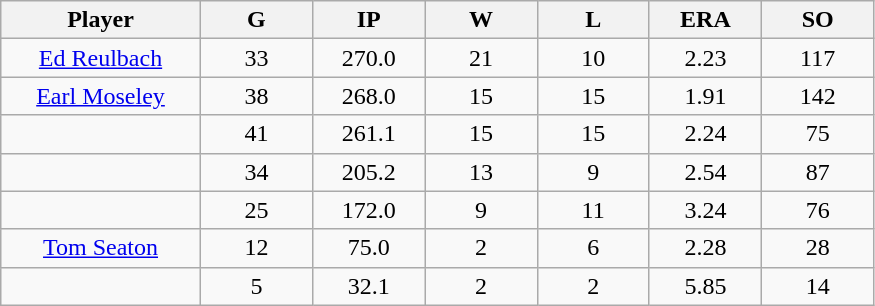<table class="wikitable sortable">
<tr>
<th bgcolor="#DDDDFF" width="16%">Player</th>
<th bgcolor="#DDDDFF" width="9%">G</th>
<th bgcolor="#DDDDFF" width="9%">IP</th>
<th bgcolor="#DDDDFF" width="9%">W</th>
<th bgcolor="#DDDDFF" width="9%">L</th>
<th bgcolor="#DDDDFF" width="9%">ERA</th>
<th bgcolor="#DDDDFF" width="9%">SO</th>
</tr>
<tr align="center">
<td><a href='#'>Ed Reulbach</a></td>
<td>33</td>
<td>270.0</td>
<td>21</td>
<td>10</td>
<td>2.23</td>
<td>117</td>
</tr>
<tr align="center">
<td><a href='#'>Earl Moseley</a></td>
<td>38</td>
<td>268.0</td>
<td>15</td>
<td>15</td>
<td>1.91</td>
<td>142</td>
</tr>
<tr align="center">
<td></td>
<td>41</td>
<td>261.1</td>
<td>15</td>
<td>15</td>
<td>2.24</td>
<td>75</td>
</tr>
<tr align="center">
<td></td>
<td>34</td>
<td>205.2</td>
<td>13</td>
<td>9</td>
<td>2.54</td>
<td>87</td>
</tr>
<tr align="center">
<td></td>
<td>25</td>
<td>172.0</td>
<td>9</td>
<td>11</td>
<td>3.24</td>
<td>76</td>
</tr>
<tr align="center">
<td><a href='#'>Tom Seaton</a></td>
<td>12</td>
<td>75.0</td>
<td>2</td>
<td>6</td>
<td>2.28</td>
<td>28</td>
</tr>
<tr align="center">
<td></td>
<td>5</td>
<td>32.1</td>
<td>2</td>
<td>2</td>
<td>5.85</td>
<td>14</td>
</tr>
</table>
